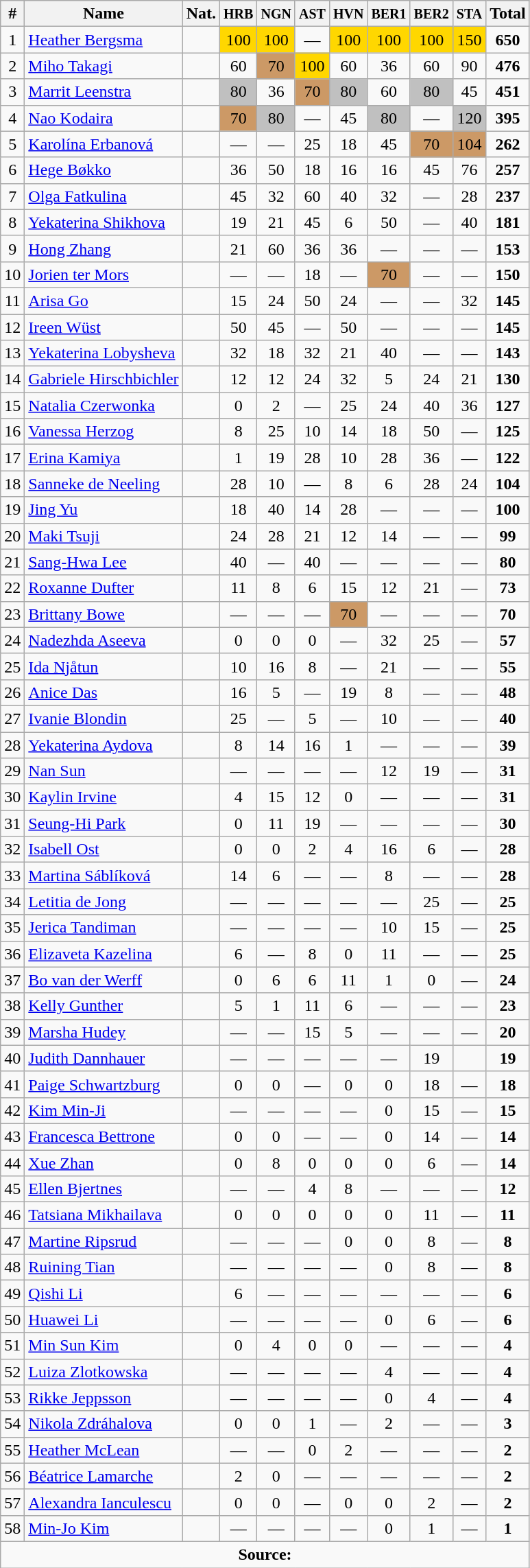<table class="wikitable sortable" style="text-align:center;">
<tr>
<th>#</th>
<th>Name</th>
<th>Nat.</th>
<th><small>HRB</small></th>
<th><small>NGN</small></th>
<th><small>AST</small></th>
<th><small>HVN</small></th>
<th><small>BER1</small></th>
<th><small>BER2</small></th>
<th><small>STA</small></th>
<th>Total</th>
</tr>
<tr>
<td>1</td>
<td align=left><a href='#'>Heather Bergsma</a></td>
<td></td>
<td bgcolor=gold>100</td>
<td bgcolor=gold>100</td>
<td>—</td>
<td bgcolor=gold>100</td>
<td bgcolor=gold>100</td>
<td bgcolor=gold>100</td>
<td bgcolor=gold>150</td>
<td><strong>650</strong></td>
</tr>
<tr>
<td>2</td>
<td align=left><a href='#'>Miho Takagi</a></td>
<td></td>
<td>60</td>
<td bgcolor=cc9966>70</td>
<td bgcolor=gold>100</td>
<td>60</td>
<td>36</td>
<td>60</td>
<td>90</td>
<td><strong>476</strong></td>
</tr>
<tr>
<td>3</td>
<td align=left><a href='#'>Marrit Leenstra</a></td>
<td></td>
<td bgcolor=silver>80</td>
<td>36</td>
<td bgcolor=cc9966>70</td>
<td bgcolor=silver>80</td>
<td>60</td>
<td bgcolor=silver>80</td>
<td>45</td>
<td><strong>451</strong></td>
</tr>
<tr>
<td>4</td>
<td align=left><a href='#'>Nao Kodaira</a></td>
<td></td>
<td bgcolor=cc9966>70</td>
<td bgcolor=silver>80</td>
<td>—</td>
<td>45</td>
<td bgcolor=silver>80</td>
<td>—</td>
<td bgcolor=silver>120</td>
<td><strong>395</strong></td>
</tr>
<tr>
<td>5</td>
<td align=left><a href='#'>Karolína Erbanová</a></td>
<td></td>
<td>—</td>
<td>—</td>
<td>25</td>
<td>18</td>
<td>45</td>
<td bgcolor=cc9966>70</td>
<td bgcolor=cc9966>104</td>
<td><strong>262</strong></td>
</tr>
<tr>
<td>6</td>
<td align=left><a href='#'>Hege Bøkko</a></td>
<td></td>
<td>36</td>
<td>50</td>
<td>18</td>
<td>16</td>
<td>16</td>
<td>45</td>
<td>76</td>
<td><strong>257</strong></td>
</tr>
<tr>
<td>7</td>
<td align=left><a href='#'>Olga Fatkulina</a></td>
<td></td>
<td>45</td>
<td>32</td>
<td>60</td>
<td>40</td>
<td>32</td>
<td>—</td>
<td>28</td>
<td><strong>237</strong></td>
</tr>
<tr>
<td>8</td>
<td align=left><a href='#'>Yekaterina Shikhova</a></td>
<td></td>
<td>19</td>
<td>21</td>
<td>45</td>
<td>6</td>
<td>50</td>
<td>—</td>
<td>40</td>
<td><strong>181</strong></td>
</tr>
<tr>
<td>9</td>
<td align=left><a href='#'>Hong Zhang</a></td>
<td></td>
<td>21</td>
<td>60</td>
<td>36</td>
<td>36</td>
<td>—</td>
<td>—</td>
<td>—</td>
<td><strong>153</strong></td>
</tr>
<tr>
<td>10</td>
<td align=left><a href='#'>Jorien ter Mors</a></td>
<td></td>
<td>—</td>
<td>—</td>
<td>18</td>
<td>—</td>
<td bgcolor=cc9966>70</td>
<td>—</td>
<td>—</td>
<td><strong>150</strong></td>
</tr>
<tr>
<td>11</td>
<td align=left><a href='#'>Arisa Go</a></td>
<td></td>
<td>15</td>
<td>24</td>
<td>50</td>
<td>24</td>
<td>—</td>
<td>—</td>
<td>32</td>
<td><strong>145</strong></td>
</tr>
<tr>
<td>12</td>
<td align=left><a href='#'>Ireen Wüst</a></td>
<td></td>
<td>50</td>
<td>45</td>
<td>—</td>
<td>50</td>
<td>—</td>
<td>—</td>
<td>—</td>
<td><strong>145</strong></td>
</tr>
<tr>
<td>13</td>
<td align=left><a href='#'>Yekaterina Lobysheva</a></td>
<td></td>
<td>32</td>
<td>18</td>
<td>32</td>
<td>21</td>
<td>40</td>
<td>—</td>
<td>—</td>
<td><strong>143</strong></td>
</tr>
<tr>
<td>14</td>
<td align=left><a href='#'>Gabriele Hirschbichler</a></td>
<td></td>
<td>12</td>
<td>12</td>
<td>24</td>
<td>32</td>
<td>5</td>
<td>24</td>
<td>21</td>
<td><strong>130</strong></td>
</tr>
<tr>
<td>15</td>
<td align=left><a href='#'>Natalia Czerwonka</a></td>
<td></td>
<td>0</td>
<td>2</td>
<td>—</td>
<td>25</td>
<td>24</td>
<td>40</td>
<td>36</td>
<td><strong>127</strong></td>
</tr>
<tr>
<td>16</td>
<td align=left><a href='#'>Vanessa Herzog</a></td>
<td></td>
<td>8</td>
<td>25</td>
<td>10</td>
<td>14</td>
<td>18</td>
<td>50</td>
<td>—</td>
<td><strong>125</strong></td>
</tr>
<tr>
<td>17</td>
<td align=left><a href='#'>Erina Kamiya</a></td>
<td></td>
<td>1</td>
<td>19</td>
<td>28</td>
<td>10</td>
<td>28</td>
<td>36</td>
<td>—</td>
<td><strong>122</strong></td>
</tr>
<tr>
<td>18</td>
<td align=left><a href='#'>Sanneke de Neeling</a></td>
<td></td>
<td>28</td>
<td>10</td>
<td>—</td>
<td>8</td>
<td>6</td>
<td>28</td>
<td>24</td>
<td><strong>104</strong></td>
</tr>
<tr>
<td>19</td>
<td align=left><a href='#'>Jing Yu</a></td>
<td></td>
<td>18</td>
<td>40</td>
<td>14</td>
<td>28</td>
<td>—</td>
<td>—</td>
<td>—</td>
<td><strong>100</strong></td>
</tr>
<tr>
<td>20</td>
<td align=left><a href='#'>Maki Tsuji</a></td>
<td></td>
<td>24</td>
<td>28</td>
<td>21</td>
<td>12</td>
<td>14</td>
<td>—</td>
<td>—</td>
<td><strong>99</strong></td>
</tr>
<tr>
<td>21</td>
<td align=left><a href='#'>Sang-Hwa Lee</a></td>
<td></td>
<td>40</td>
<td>—</td>
<td>40</td>
<td>—</td>
<td>—</td>
<td>—</td>
<td>—</td>
<td><strong>80</strong></td>
</tr>
<tr>
<td>22</td>
<td align=left><a href='#'>Roxanne Dufter</a></td>
<td></td>
<td>11</td>
<td>8</td>
<td>6</td>
<td>15</td>
<td>12</td>
<td>21</td>
<td>—</td>
<td><strong>73</strong></td>
</tr>
<tr>
<td>23</td>
<td align=left><a href='#'>Brittany Bowe</a></td>
<td></td>
<td>—</td>
<td>—</td>
<td>—</td>
<td bgcolor=cc9966>70</td>
<td>—</td>
<td>—</td>
<td>—</td>
<td><strong>70</strong></td>
</tr>
<tr>
<td>24</td>
<td align=left><a href='#'>Nadezhda Aseeva</a></td>
<td></td>
<td>0</td>
<td>0</td>
<td>0</td>
<td>—</td>
<td>32</td>
<td>25</td>
<td>—</td>
<td><strong>57</strong></td>
</tr>
<tr>
<td>25</td>
<td align=left><a href='#'>Ida Njåtun</a></td>
<td></td>
<td>10</td>
<td>16</td>
<td>8</td>
<td>—</td>
<td>21</td>
<td>—</td>
<td>—</td>
<td><strong>55</strong></td>
</tr>
<tr>
<td>26</td>
<td align=left><a href='#'>Anice Das</a></td>
<td></td>
<td>16</td>
<td>5</td>
<td>—</td>
<td>19</td>
<td>8</td>
<td>—</td>
<td>—</td>
<td><strong>48</strong></td>
</tr>
<tr>
<td>27</td>
<td align=left><a href='#'>Ivanie Blondin</a></td>
<td></td>
<td>25</td>
<td>—</td>
<td>5</td>
<td>—</td>
<td>10</td>
<td>—</td>
<td>—</td>
<td><strong>40</strong></td>
</tr>
<tr>
<td>28</td>
<td align=left><a href='#'>Yekaterina Aydova</a></td>
<td></td>
<td>8</td>
<td>14</td>
<td>16</td>
<td>1</td>
<td>—</td>
<td>—</td>
<td>—</td>
<td><strong>39</strong></td>
</tr>
<tr>
<td>29</td>
<td align=left><a href='#'>Nan Sun</a></td>
<td></td>
<td>—</td>
<td>—</td>
<td>—</td>
<td>—</td>
<td>12</td>
<td>19</td>
<td>—</td>
<td><strong>31</strong></td>
</tr>
<tr>
<td>30</td>
<td align=left><a href='#'>Kaylin Irvine</a></td>
<td></td>
<td>4</td>
<td>15</td>
<td>12</td>
<td>0</td>
<td>—</td>
<td>—</td>
<td>—</td>
<td><strong>31</strong></td>
</tr>
<tr>
<td>31</td>
<td align=left><a href='#'>Seung-Hi Park</a></td>
<td></td>
<td>0</td>
<td>11</td>
<td>19</td>
<td>—</td>
<td>—</td>
<td>—</td>
<td>—</td>
<td><strong>30</strong></td>
</tr>
<tr>
<td>32</td>
<td align=left><a href='#'>Isabell Ost</a></td>
<td></td>
<td>0</td>
<td>0</td>
<td>2</td>
<td>4</td>
<td>16</td>
<td>6</td>
<td>—</td>
<td><strong>28</strong></td>
</tr>
<tr>
<td>33</td>
<td align=left><a href='#'>Martina Sáblíková</a></td>
<td></td>
<td>14</td>
<td>6</td>
<td>—</td>
<td>—</td>
<td>8</td>
<td>—</td>
<td>—</td>
<td><strong>28</strong></td>
</tr>
<tr>
<td>34</td>
<td align=left><a href='#'>Letitia de Jong</a></td>
<td></td>
<td>—</td>
<td>—</td>
<td>—</td>
<td>—</td>
<td>—</td>
<td>25</td>
<td>—</td>
<td><strong>25</strong></td>
</tr>
<tr>
<td>35</td>
<td align=left><a href='#'>Jerica Tandiman</a></td>
<td></td>
<td>—</td>
<td>—</td>
<td>—</td>
<td>—</td>
<td>10</td>
<td>15</td>
<td>—</td>
<td><strong>25</strong></td>
</tr>
<tr>
<td>36</td>
<td align=left><a href='#'>Elizaveta Kazelina</a></td>
<td></td>
<td>6</td>
<td>—</td>
<td>8</td>
<td>0</td>
<td>11</td>
<td>—</td>
<td>—</td>
<td><strong>25</strong></td>
</tr>
<tr>
<td>37</td>
<td align=left><a href='#'>Bo van der Werff</a></td>
<td></td>
<td>0</td>
<td>6</td>
<td>6</td>
<td>11</td>
<td>1</td>
<td>0</td>
<td>—</td>
<td><strong>24</strong></td>
</tr>
<tr>
<td>38</td>
<td align=left><a href='#'>Kelly Gunther</a></td>
<td></td>
<td>5</td>
<td>1</td>
<td>11</td>
<td>6</td>
<td>—</td>
<td>—</td>
<td>—</td>
<td><strong>23</strong></td>
</tr>
<tr>
<td>39</td>
<td align=left><a href='#'>Marsha Hudey</a></td>
<td></td>
<td>—</td>
<td>—</td>
<td>15</td>
<td>5</td>
<td>—</td>
<td>—</td>
<td>—</td>
<td><strong>20</strong></td>
</tr>
<tr>
<td>40</td>
<td align=left><a href='#'>Judith Dannhauer</a></td>
<td></td>
<td>—</td>
<td>—</td>
<td>—</td>
<td>—</td>
<td>—</td>
<td>19</td>
<td></td>
<td><strong>19</strong></td>
</tr>
<tr>
<td>41</td>
<td align=left><a href='#'>Paige Schwartzburg</a></td>
<td></td>
<td>0</td>
<td>0</td>
<td>—</td>
<td>0</td>
<td>0</td>
<td>18</td>
<td>—</td>
<td><strong>18</strong></td>
</tr>
<tr>
<td>42</td>
<td align=left><a href='#'>Kim Min-Ji</a></td>
<td></td>
<td>—</td>
<td>—</td>
<td>—</td>
<td>—</td>
<td>0</td>
<td>15</td>
<td>—</td>
<td><strong>15</strong></td>
</tr>
<tr>
<td>43</td>
<td align=left><a href='#'>Francesca Bettrone</a></td>
<td></td>
<td>0</td>
<td>0</td>
<td>—</td>
<td>—</td>
<td>0</td>
<td>14</td>
<td>—</td>
<td><strong>14</strong></td>
</tr>
<tr>
<td>44</td>
<td align=left><a href='#'>Xue Zhan</a></td>
<td></td>
<td>0</td>
<td>8</td>
<td>0</td>
<td>0</td>
<td>0</td>
<td>6</td>
<td>—</td>
<td><strong>14</strong></td>
</tr>
<tr>
<td>45</td>
<td align=left><a href='#'>Ellen Bjertnes</a></td>
<td></td>
<td>—</td>
<td>—</td>
<td>4</td>
<td>8</td>
<td>—</td>
<td>—</td>
<td>—</td>
<td><strong>12</strong></td>
</tr>
<tr>
<td>46</td>
<td align=left><a href='#'>Tatsiana Mikhailava</a></td>
<td></td>
<td>0</td>
<td>0</td>
<td>0</td>
<td>0</td>
<td>0</td>
<td>11</td>
<td>—</td>
<td><strong>11</strong></td>
</tr>
<tr>
<td>47</td>
<td align=left><a href='#'>Martine Ripsrud</a></td>
<td></td>
<td>—</td>
<td>—</td>
<td>—</td>
<td>0</td>
<td>0</td>
<td>8</td>
<td>—</td>
<td><strong>8</strong></td>
</tr>
<tr>
<td>48</td>
<td align=left><a href='#'>Ruining Tian</a></td>
<td></td>
<td>—</td>
<td>—</td>
<td>—</td>
<td>—</td>
<td>0</td>
<td>8</td>
<td>—</td>
<td><strong>8</strong></td>
</tr>
<tr>
<td>49</td>
<td align=left><a href='#'>Qishi Li</a></td>
<td></td>
<td>6</td>
<td>—</td>
<td>—</td>
<td>—</td>
<td>—</td>
<td>—</td>
<td>—</td>
<td><strong>6</strong></td>
</tr>
<tr>
<td>50</td>
<td align=left><a href='#'>Huawei Li</a></td>
<td></td>
<td>—</td>
<td>—</td>
<td>—</td>
<td>—</td>
<td>0</td>
<td>6</td>
<td>—</td>
<td><strong>6</strong></td>
</tr>
<tr>
<td>51</td>
<td align=left><a href='#'>Min Sun Kim</a></td>
<td></td>
<td>0</td>
<td>4</td>
<td>0</td>
<td>0</td>
<td>—</td>
<td>—</td>
<td>—</td>
<td><strong>4</strong></td>
</tr>
<tr>
<td>52</td>
<td align=left><a href='#'>Luiza Zlotkowska</a></td>
<td></td>
<td>—</td>
<td>—</td>
<td>—</td>
<td>—</td>
<td>4</td>
<td>—</td>
<td>—</td>
<td><strong>4</strong></td>
</tr>
<tr>
<td>53</td>
<td align=left><a href='#'>Rikke Jeppsson</a></td>
<td></td>
<td>—</td>
<td>—</td>
<td>—</td>
<td>—</td>
<td>0</td>
<td>4</td>
<td>—</td>
<td><strong>4</strong></td>
</tr>
<tr>
<td>54</td>
<td align=left><a href='#'>Nikola Zdráhalova</a></td>
<td></td>
<td>0</td>
<td>0</td>
<td>1</td>
<td>—</td>
<td>2</td>
<td>—</td>
<td>—</td>
<td><strong>3</strong></td>
</tr>
<tr>
<td>55</td>
<td align=left><a href='#'>Heather McLean</a></td>
<td></td>
<td>—</td>
<td>—</td>
<td>0</td>
<td>2</td>
<td>—</td>
<td>—</td>
<td>—</td>
<td><strong>2</strong></td>
</tr>
<tr>
<td>56</td>
<td align=left><a href='#'>Béatrice Lamarche</a></td>
<td></td>
<td>2</td>
<td>0</td>
<td>—</td>
<td>—</td>
<td>—</td>
<td>—</td>
<td>—</td>
<td><strong>2</strong></td>
</tr>
<tr>
<td>57</td>
<td align=left><a href='#'>Alexandra Ianculescu</a></td>
<td></td>
<td>0</td>
<td>0</td>
<td>—</td>
<td>0</td>
<td>0</td>
<td>2</td>
<td>—</td>
<td><strong>2</strong></td>
</tr>
<tr>
<td>58</td>
<td align=left><a href='#'>Min-Jo Kim</a></td>
<td></td>
<td>—</td>
<td>—</td>
<td>—</td>
<td>—</td>
<td>0</td>
<td>1</td>
<td>—</td>
<td><strong>1</strong></td>
</tr>
<tr>
<td colspan=11><strong>Source:</strong> </td>
</tr>
</table>
